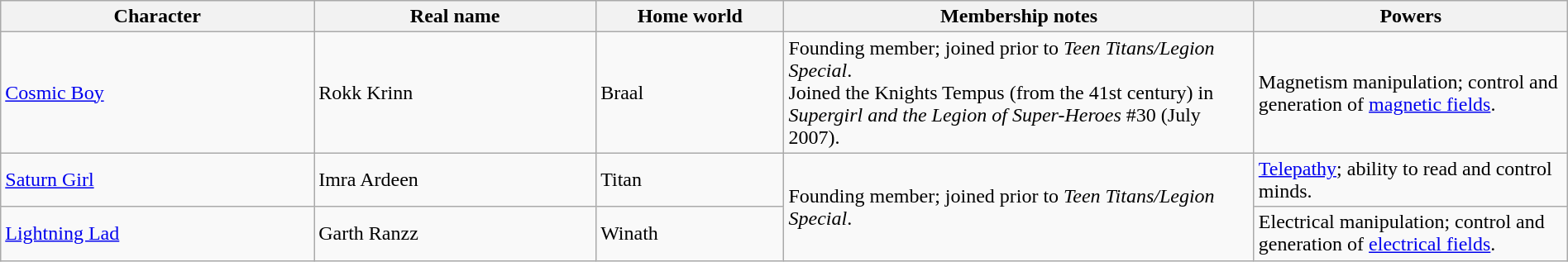<table class="wikitable" width=100%>
<tr>
<th width=20%>Character</th>
<th width=18%>Real name</th>
<th width=12%>Home world</th>
<th width=30%>Membership notes</th>
<th width=20%>Powers</th>
</tr>
<tr>
<td><a href='#'>Cosmic Boy</a></td>
<td>Rokk Krinn</td>
<td>Braal</td>
<td>Founding member; joined prior to <em>Teen Titans/Legion Special</em>.<br>Joined the Knights Tempus (from the 41st century) in <em>Supergirl and the Legion of Super-Heroes</em> #30 (July 2007).</td>
<td>Magnetism manipulation; control and generation of <a href='#'>magnetic fields</a>.</td>
</tr>
<tr>
<td><a href='#'>Saturn Girl</a></td>
<td>Imra Ardeen</td>
<td>Titan</td>
<td rowspan=2>Founding member; joined prior to <em>Teen Titans/Legion Special</em>.</td>
<td><a href='#'>Telepathy</a>; ability to read and control minds.</td>
</tr>
<tr>
<td><a href='#'>Lightning Lad</a></td>
<td>Garth Ranzz</td>
<td>Winath</td>
<td>Electrical manipulation; control and generation of <a href='#'>electrical fields</a>.</td>
</tr>
</table>
